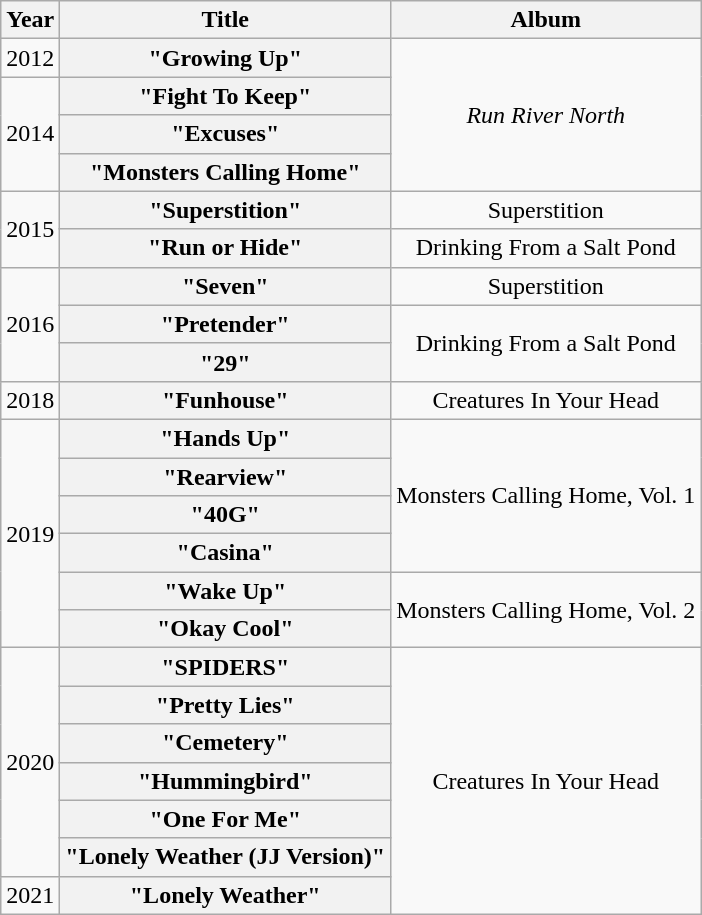<table class="wikitable plainrowheaders" style="text-align:center;">
<tr>
<th>Year</th>
<th>Title</th>
<th>Album</th>
</tr>
<tr>
<td>2012</td>
<th scope="row">"Growing Up"</th>
<td rowspan=4><em>Run River North</td>
</tr>
<tr>
<td rowspan=3>2014</td>
<th scope="row">"Fight To Keep"</th>
</tr>
<tr>
<th scope="row">"Excuses"</th>
</tr>
<tr>
<th scope="row">"Monsters Calling Home"</th>
</tr>
<tr>
<td rowspan=2>2015</td>
<th scope="row">"Superstition"</th>
<td></em>Superstition<em></td>
</tr>
<tr>
<th scope="row">"Run or Hide"</th>
<td></em>Drinking From a Salt Pond<em></td>
</tr>
<tr>
<td rowspan=3>2016</td>
<th scope="row">"Seven"</th>
<td></em>Superstition<em></td>
</tr>
<tr>
<th scope="row">"Pretender"</th>
<td rowspan=2></em>Drinking From a Salt Pond<em></td>
</tr>
<tr>
<th scope="row">"29"</th>
</tr>
<tr>
<td>2018</td>
<th scope="row">"Funhouse"</th>
<td></em>Creatures In Your Head<em></td>
</tr>
<tr>
<td rowspan=6>2019</td>
<th scope="row">"Hands Up"</th>
<td rowspan=4></em>Monsters Calling Home, Vol. 1<em></td>
</tr>
<tr>
<th scope="row">"Rearview"</th>
</tr>
<tr>
<th scope="row">"40G"</th>
</tr>
<tr>
<th scope="row">"Casina"</th>
</tr>
<tr>
<th scope="row">"Wake Up"</th>
<td rowspan=2></em>Monsters Calling Home, Vol. 2<em></td>
</tr>
<tr>
<th scope="row">"Okay Cool"</th>
</tr>
<tr>
<td rowspan=6>2020</td>
<th scope="row">"SPIDERS"</th>
<td rowspan=7></em>Creatures In Your Head<em></td>
</tr>
<tr>
<th scope="row">"Pretty Lies"</th>
</tr>
<tr>
<th scope="row">"Cemetery"</th>
</tr>
<tr>
<th scope="row">"Hummingbird"</th>
</tr>
<tr>
<th scope="row">"One For Me"</th>
</tr>
<tr>
<th scope="row">"Lonely Weather (JJ Version)"</th>
</tr>
<tr>
<td>2021</td>
<th scope="row">"Lonely Weather"</th>
</tr>
</table>
